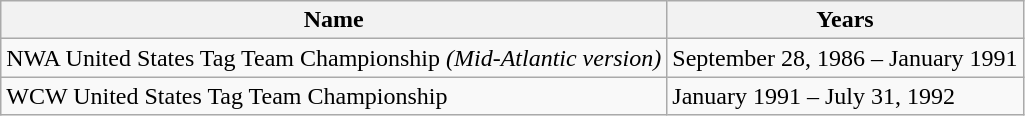<table class="wikitable">
<tr>
<th>Name</th>
<th>Years</th>
</tr>
<tr>
<td>NWA United States Tag Team Championship <em>(Mid-Atlantic version)</em></td>
<td>September 28, 1986 – January 1991</td>
</tr>
<tr>
<td>WCW United States Tag Team Championship</td>
<td>January 1991 – July 31, 1992</td>
</tr>
</table>
